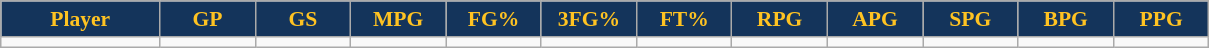<table class="wikitable sortable" style="font-size: 90%">
<tr>
<th style="background:#14345B;color:#ffc322;" width="10%">Player</th>
<th style="background:#14345B;color:#ffc322;" width="6%">GP</th>
<th style="background:#14345B;color:#ffc322;" width="6%">GS</th>
<th style="background:#14345B;color:#ffc322;" width="6%">MPG</th>
<th style="background:#14345B;color:#ffc322;" width="6%">FG%</th>
<th style="background:#14345B;color:#ffc322;" width="6%">3FG%</th>
<th style="background:#14345B;color:#ffc322;" width="6%">FT%</th>
<th style="background:#14345B;color:#ffc322;" width="6%">RPG</th>
<th style="background:#14345B;color:#ffc322;" width="6%">APG</th>
<th style="background:#14345B;color:#ffc322;" width="6%">SPG</th>
<th style="background:#14345B;color:#ffc322;" width="6%">BPG</th>
<th style="background:#14345B;color:#ffc322;" width="6%">PPG</th>
</tr>
<tr>
<td></td>
<td></td>
<td></td>
<td></td>
<td></td>
<td></td>
<td></td>
<td></td>
<td></td>
<td></td>
<td></td>
<td></td>
</tr>
</table>
